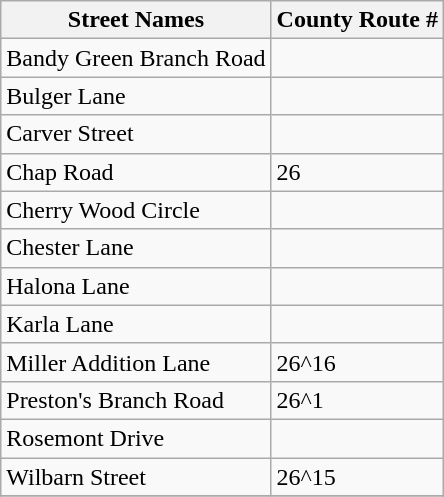<table class="wikitable">
<tr>
<th>Street Names</th>
<th>County Route #</th>
</tr>
<tr>
<td>Bandy Green Branch Road</td>
<td></td>
</tr>
<tr>
<td>Bulger Lane</td>
<td></td>
</tr>
<tr>
<td>Carver Street</td>
<td></td>
</tr>
<tr>
<td>Chap Road</td>
<td>26</td>
</tr>
<tr>
<td>Cherry Wood Circle</td>
<td></td>
</tr>
<tr>
<td>Chester Lane</td>
<td></td>
</tr>
<tr>
<td>Halona Lane</td>
<td></td>
</tr>
<tr>
<td>Karla Lane</td>
<td></td>
</tr>
<tr>
<td>Miller Addition Lane</td>
<td>26^16</td>
</tr>
<tr>
<td>Preston's Branch Road</td>
<td>26^1</td>
</tr>
<tr>
<td>Rosemont Drive</td>
<td></td>
</tr>
<tr>
<td>Wilbarn Street</td>
<td>26^15</td>
</tr>
<tr>
</tr>
</table>
